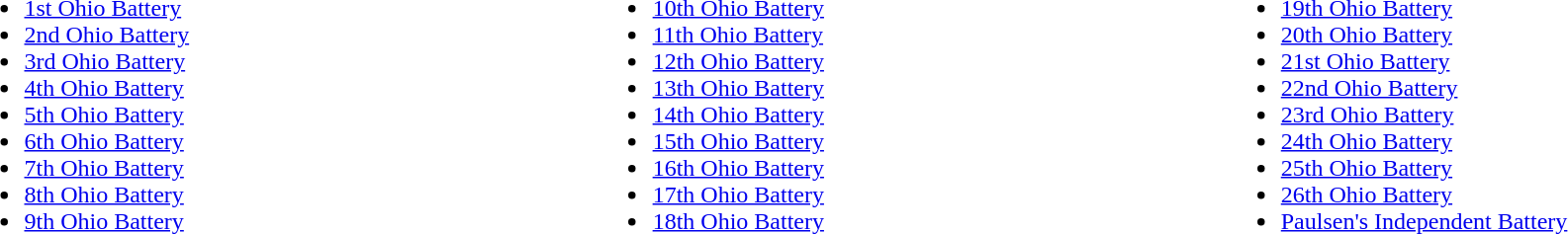<table width="100%" |>
<tr>
<td width="33%"><br><ul><li><a href='#'>1st Ohio Battery</a></li><li><a href='#'>2nd Ohio Battery</a></li><li><a href='#'>3rd Ohio Battery</a></li><li><a href='#'>4th Ohio Battery</a></li><li><a href='#'>5th Ohio Battery</a></li><li><a href='#'>6th Ohio Battery</a></li><li><a href='#'>7th Ohio Battery</a></li><li><a href='#'>8th Ohio Battery</a></li><li><a href='#'>9th Ohio Battery</a></li></ul></td>
<td></td>
<td width="33%"><br><ul><li><a href='#'>10th Ohio Battery</a></li><li><a href='#'>11th Ohio Battery</a></li><li><a href='#'>12th Ohio Battery</a></li><li><a href='#'>13th Ohio Battery</a></li><li><a href='#'>14th Ohio Battery</a></li><li><a href='#'>15th Ohio Battery</a></li><li><a href='#'>16th Ohio Battery</a></li><li><a href='#'>17th Ohio Battery</a></li><li><a href='#'>18th Ohio Battery</a></li></ul></td>
<td></td>
<td width="33%"><br><ul><li><a href='#'>19th Ohio Battery</a></li><li><a href='#'>20th Ohio Battery</a></li><li><a href='#'>21st Ohio Battery</a></li><li><a href='#'>22nd Ohio Battery</a></li><li><a href='#'>23rd Ohio Battery</a></li><li><a href='#'>24th Ohio Battery</a></li><li><a href='#'>25th Ohio Battery</a></li><li><a href='#'>26th Ohio Battery</a></li><li><a href='#'>Paulsen's Independent Battery</a></li></ul></td>
</tr>
</table>
